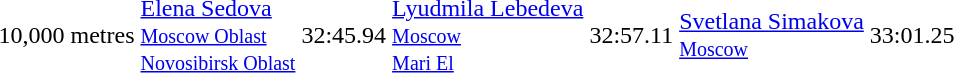<table>
<tr>
<td>10,000 metres</td>
<td><a href='#'>Elena Sedova</a> <br> <small><a href='#'>Moscow Oblast</a></small> <br> <small><a href='#'>Novosibirsk Oblast</a></small></td>
<td>32:45.94</td>
<td><a href='#'>Lyudmila Lebedeva</a> <br> <small><a href='#'>Moscow</a></small> <br> <small><a href='#'>Mari El</a></small></td>
<td>32:57.11</td>
<td><a href='#'>Svetlana Simakova</a> <br> <small><a href='#'>Moscow</a></small></td>
<td>33:01.25</td>
</tr>
</table>
